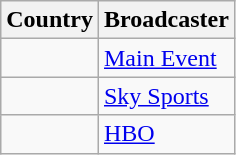<table class="wikitable">
<tr>
<th align=center>Country</th>
<th align=center>Broadcaster</th>
</tr>
<tr>
<td></td>
<td><a href='#'>Main Event</a></td>
</tr>
<tr>
<td></td>
<td><a href='#'>Sky Sports</a></td>
</tr>
<tr>
<td></td>
<td><a href='#'>HBO</a></td>
</tr>
</table>
